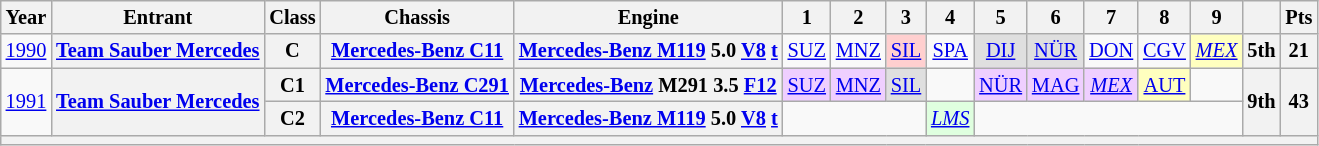<table class="wikitable" style="text-align:center; font-size:85%">
<tr>
<th>Year</th>
<th>Entrant</th>
<th>Class</th>
<th>Chassis</th>
<th>Engine</th>
<th>1</th>
<th>2</th>
<th>3</th>
<th>4</th>
<th>5</th>
<th>6</th>
<th>7</th>
<th>8</th>
<th>9</th>
<th></th>
<th>Pts</th>
</tr>
<tr>
<td><a href='#'>1990</a></td>
<th nowrap><a href='#'>Team Sauber Mercedes</a></th>
<th>C</th>
<th nowrap><a href='#'>Mercedes-Benz C11</a></th>
<th nowrap><a href='#'>Mercedes-Benz M119</a> 5.0 <a href='#'>V8</a> <a href='#'>t</a></th>
<td><a href='#'>SUZ</a></td>
<td><a href='#'>MNZ</a></td>
<td style="background: #FFCFCF"><a href='#'>SIL</a><br></td>
<td><a href='#'>SPA</a></td>
<td style="background:#DFDFDF"><a href='#'>DIJ</a><br></td>
<td style="background:#DFDFDF"><a href='#'>NÜR</a><br></td>
<td><a href='#'>DON</a></td>
<td><a href='#'>CGV</a></td>
<td style="background:#FFFFBF"><em><a href='#'>MEX</a></em><br></td>
<th>5th</th>
<th>21</th>
</tr>
<tr>
<td rowspan=2><a href='#'>1991</a></td>
<th rowspan=2 nowrap><a href='#'>Team Sauber Mercedes</a></th>
<th>C1</th>
<th nowrap><a href='#'>Mercedes-Benz C291</a></th>
<th nowrap><a href='#'>Mercedes-Benz</a> M291 3.5 <a href='#'>F12</a></th>
<td style="background: #EFCFFF"><a href='#'>SUZ</a><br></td>
<td style="background: #EFCFFF"><a href='#'>MNZ</a><br></td>
<td style="background:#DFDFDF"><a href='#'>SIL</a><br></td>
<td></td>
<td style="background: #EFCFFF"><a href='#'>NÜR</a><br></td>
<td style="background: #EFCFFF"><a href='#'>MAG</a><br></td>
<td style="background: #EFCFFF"><em><a href='#'>MEX</a></em><br></td>
<td style="background:#FFFFBF"><a href='#'>AUT</a><br></td>
<td></td>
<th rowspan=2>9th</th>
<th rowspan=2>43</th>
</tr>
<tr>
<th>C2</th>
<th nowrap><a href='#'>Mercedes-Benz C11</a></th>
<th nowrap><a href='#'>Mercedes-Benz M119</a> 5.0 <a href='#'>V8</a> <a href='#'>t</a></th>
<td colspan=3></td>
<td style="background:#DFFFDF"><em><a href='#'>LMS</a></em><br></td>
<td colspan=5></td>
</tr>
<tr>
<th colspan="16"></th>
</tr>
</table>
